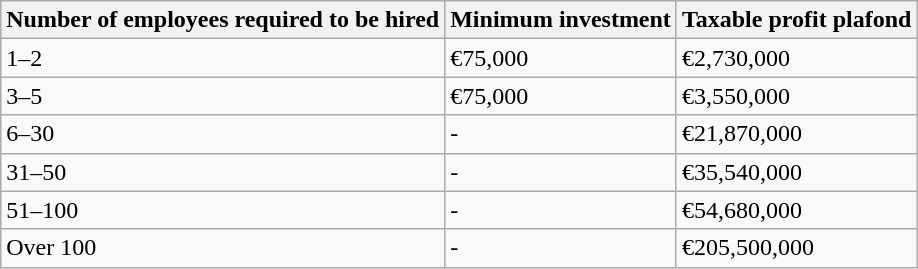<table class="wikitable">
<tr>
<th>Number of employees required to be hired</th>
<th>Minimum investment</th>
<th>Taxable profit plafond</th>
</tr>
<tr>
<td>1–2</td>
<td>€75,000</td>
<td>€2,730,000</td>
</tr>
<tr>
<td>3–5</td>
<td>€75,000</td>
<td>€3,550,000</td>
</tr>
<tr>
<td>6–30</td>
<td>-</td>
<td>€21,870,000</td>
</tr>
<tr>
<td>31–50</td>
<td>-</td>
<td>€35,540,000</td>
</tr>
<tr>
<td>51–100</td>
<td>-</td>
<td>€54,680,000</td>
</tr>
<tr>
<td>Over 100</td>
<td>-</td>
<td>€205,500,000</td>
</tr>
</table>
